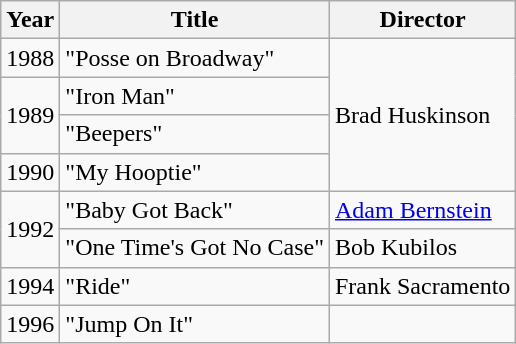<table class="wikitable">
<tr>
<th>Year</th>
<th>Title</th>
<th>Director</th>
</tr>
<tr>
<td>1988</td>
<td>"Posse on Broadway"</td>
<td rowspan="4">Brad Huskinson</td>
</tr>
<tr>
<td rowspan=2>1989</td>
<td>"Iron Man"</td>
</tr>
<tr>
<td>"Beepers"</td>
</tr>
<tr>
<td>1990</td>
<td>"My Hooptie"</td>
</tr>
<tr>
<td rowspan=2>1992</td>
<td>"Baby Got Back"</td>
<td><a href='#'>Adam Bernstein</a></td>
</tr>
<tr>
<td>"One Time's Got No Case"</td>
<td>Bob Kubilos</td>
</tr>
<tr>
<td>1994</td>
<td>"Ride"</td>
<td>Frank Sacramento</td>
</tr>
<tr>
<td>1996</td>
<td>"Jump On It"</td>
<td></td>
</tr>
</table>
